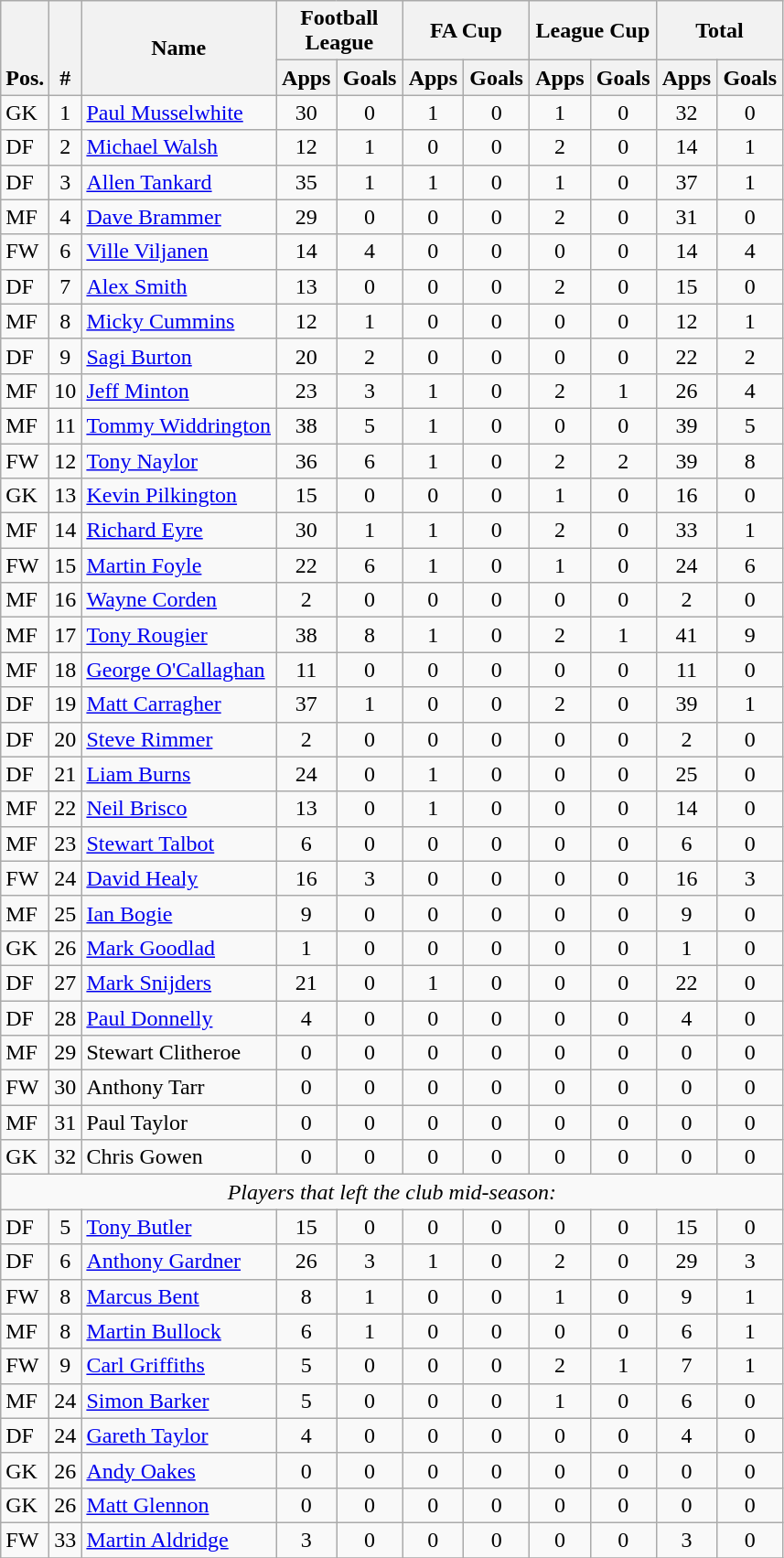<table class="wikitable" style="text-align:center">
<tr>
<th rowspan="2" valign="bottom">Pos.</th>
<th rowspan="2" valign="bottom">#</th>
<th rowspan="2">Name</th>
<th colspan="2" width="85">Football League</th>
<th colspan="2" width="85">FA Cup</th>
<th colspan="2" width="85">League Cup</th>
<th colspan="2" width="85">Total</th>
</tr>
<tr>
<th>Apps</th>
<th>Goals</th>
<th>Apps</th>
<th>Goals</th>
<th>Apps</th>
<th>Goals</th>
<th>Apps</th>
<th>Goals</th>
</tr>
<tr>
<td align="left">GK</td>
<td>1</td>
<td align="left"> <a href='#'>Paul Musselwhite</a></td>
<td>30</td>
<td>0</td>
<td>1</td>
<td>0</td>
<td>1</td>
<td>0</td>
<td>32</td>
<td>0</td>
</tr>
<tr>
<td align="left">DF</td>
<td>2</td>
<td align="left"> <a href='#'>Michael Walsh</a></td>
<td>12</td>
<td>1</td>
<td>0</td>
<td>0</td>
<td>2</td>
<td>0</td>
<td>14</td>
<td>1</td>
</tr>
<tr>
<td align="left">DF</td>
<td>3</td>
<td align="left"> <a href='#'>Allen Tankard</a></td>
<td>35</td>
<td>1</td>
<td>1</td>
<td>0</td>
<td>1</td>
<td>0</td>
<td>37</td>
<td>1</td>
</tr>
<tr>
<td align="left">MF</td>
<td>4</td>
<td align="left"> <a href='#'>Dave Brammer</a></td>
<td>29</td>
<td>0</td>
<td>0</td>
<td>0</td>
<td>2</td>
<td>0</td>
<td>31</td>
<td>0</td>
</tr>
<tr>
<td align="left">FW</td>
<td>6</td>
<td align="left"> <a href='#'>Ville Viljanen</a></td>
<td>14</td>
<td>4</td>
<td>0</td>
<td>0</td>
<td>0</td>
<td>0</td>
<td>14</td>
<td>4</td>
</tr>
<tr>
<td align="left">DF</td>
<td>7</td>
<td align="left"> <a href='#'>Alex Smith</a></td>
<td>13</td>
<td>0</td>
<td>0</td>
<td>0</td>
<td>2</td>
<td>0</td>
<td>15</td>
<td>0</td>
</tr>
<tr>
<td align="left">MF</td>
<td>8</td>
<td align="left"> <a href='#'>Micky Cummins</a></td>
<td>12</td>
<td>1</td>
<td>0</td>
<td>0</td>
<td>0</td>
<td>0</td>
<td>12</td>
<td>1</td>
</tr>
<tr>
<td align="left">DF</td>
<td>9</td>
<td align="left"> <a href='#'>Sagi Burton</a></td>
<td>20</td>
<td>2</td>
<td>0</td>
<td>0</td>
<td>0</td>
<td>0</td>
<td>22</td>
<td>2</td>
</tr>
<tr>
<td align="left">MF</td>
<td>10</td>
<td align="left"> <a href='#'>Jeff Minton</a></td>
<td>23</td>
<td>3</td>
<td>1</td>
<td>0</td>
<td>2</td>
<td>1</td>
<td>26</td>
<td>4</td>
</tr>
<tr>
<td align="left">MF</td>
<td>11</td>
<td align="left"> <a href='#'>Tommy Widdrington</a></td>
<td>38</td>
<td>5</td>
<td>1</td>
<td>0</td>
<td>0</td>
<td>0</td>
<td>39</td>
<td>5</td>
</tr>
<tr>
<td align="left">FW</td>
<td>12</td>
<td align="left"> <a href='#'>Tony Naylor</a></td>
<td>36</td>
<td>6</td>
<td>1</td>
<td>0</td>
<td>2</td>
<td>2</td>
<td>39</td>
<td>8</td>
</tr>
<tr>
<td align="left">GK</td>
<td>13</td>
<td align="left"> <a href='#'>Kevin Pilkington</a></td>
<td>15</td>
<td>0</td>
<td>0</td>
<td>0</td>
<td>1</td>
<td>0</td>
<td>16</td>
<td>0</td>
</tr>
<tr>
<td align="left">MF</td>
<td>14</td>
<td align="left"> <a href='#'>Richard Eyre</a></td>
<td>30</td>
<td>1</td>
<td>1</td>
<td>0</td>
<td>2</td>
<td>0</td>
<td>33</td>
<td>1</td>
</tr>
<tr>
<td align="left">FW</td>
<td>15</td>
<td align="left"> <a href='#'>Martin Foyle</a></td>
<td>22</td>
<td>6</td>
<td>1</td>
<td>0</td>
<td>1</td>
<td>0</td>
<td>24</td>
<td>6</td>
</tr>
<tr>
<td align="left">MF</td>
<td>16</td>
<td align="left"> <a href='#'>Wayne Corden</a></td>
<td>2</td>
<td>0</td>
<td>0</td>
<td>0</td>
<td>0</td>
<td>0</td>
<td>2</td>
<td>0</td>
</tr>
<tr>
<td align="left">MF</td>
<td>17</td>
<td align="left"> <a href='#'>Tony Rougier</a></td>
<td>38</td>
<td>8</td>
<td>1</td>
<td>0</td>
<td>2</td>
<td>1</td>
<td>41</td>
<td>9</td>
</tr>
<tr>
<td align="left">MF</td>
<td>18</td>
<td align="left"> <a href='#'>George O'Callaghan</a></td>
<td>11</td>
<td>0</td>
<td>0</td>
<td>0</td>
<td>0</td>
<td>0</td>
<td>11</td>
<td>0</td>
</tr>
<tr>
<td align="left">DF</td>
<td>19</td>
<td align="left"> <a href='#'>Matt Carragher</a></td>
<td>37</td>
<td>1</td>
<td>0</td>
<td>0</td>
<td>2</td>
<td>0</td>
<td>39</td>
<td>1</td>
</tr>
<tr>
<td align="left">DF</td>
<td>20</td>
<td align="left"> <a href='#'>Steve Rimmer</a></td>
<td>2</td>
<td>0</td>
<td>0</td>
<td>0</td>
<td>0</td>
<td>0</td>
<td>2</td>
<td>0</td>
</tr>
<tr>
<td align="left">DF</td>
<td>21</td>
<td align="left"> <a href='#'>Liam Burns</a></td>
<td>24</td>
<td>0</td>
<td>1</td>
<td>0</td>
<td>0</td>
<td>0</td>
<td>25</td>
<td>0</td>
</tr>
<tr>
<td align="left">MF</td>
<td>22</td>
<td align="left"> <a href='#'>Neil Brisco</a></td>
<td>13</td>
<td>0</td>
<td>1</td>
<td>0</td>
<td>0</td>
<td>0</td>
<td>14</td>
<td>0</td>
</tr>
<tr>
<td align="left">MF</td>
<td>23</td>
<td align="left"> <a href='#'>Stewart Talbot</a></td>
<td>6</td>
<td>0</td>
<td>0</td>
<td>0</td>
<td>0</td>
<td>0</td>
<td>6</td>
<td>0</td>
</tr>
<tr>
<td align="left">FW</td>
<td>24</td>
<td align="left"> <a href='#'>David Healy</a></td>
<td>16</td>
<td>3</td>
<td>0</td>
<td>0</td>
<td>0</td>
<td>0</td>
<td>16</td>
<td>3</td>
</tr>
<tr>
<td align="left">MF</td>
<td>25</td>
<td align="left"> <a href='#'>Ian Bogie</a></td>
<td>9</td>
<td>0</td>
<td>0</td>
<td>0</td>
<td>0</td>
<td>0</td>
<td>9</td>
<td>0</td>
</tr>
<tr>
<td align="left">GK</td>
<td>26</td>
<td align="left"> <a href='#'>Mark Goodlad</a></td>
<td>1</td>
<td>0</td>
<td>0</td>
<td>0</td>
<td>0</td>
<td>0</td>
<td>1</td>
<td>0</td>
</tr>
<tr>
<td align="left">DF</td>
<td>27</td>
<td align="left"> <a href='#'>Mark Snijders</a></td>
<td>21</td>
<td>0</td>
<td>1</td>
<td>0</td>
<td>0</td>
<td>0</td>
<td>22</td>
<td>0</td>
</tr>
<tr>
<td align="left">DF</td>
<td>28</td>
<td align="left"> <a href='#'>Paul Donnelly</a></td>
<td>4</td>
<td>0</td>
<td>0</td>
<td>0</td>
<td>0</td>
<td>0</td>
<td>4</td>
<td>0</td>
</tr>
<tr>
<td align="left">MF</td>
<td>29</td>
<td align="left"> Stewart Clitheroe</td>
<td>0</td>
<td>0</td>
<td>0</td>
<td>0</td>
<td>0</td>
<td>0</td>
<td>0</td>
<td>0</td>
</tr>
<tr>
<td align="left">FW</td>
<td>30</td>
<td align="left"> Anthony Tarr</td>
<td>0</td>
<td>0</td>
<td>0</td>
<td>0</td>
<td>0</td>
<td>0</td>
<td>0</td>
<td>0</td>
</tr>
<tr>
<td align="left">MF</td>
<td>31</td>
<td align="left"> Paul Taylor</td>
<td>0</td>
<td>0</td>
<td>0</td>
<td>0</td>
<td>0</td>
<td>0</td>
<td>0</td>
<td>0</td>
</tr>
<tr>
<td align="left">GK</td>
<td>32</td>
<td align="left"> Chris Gowen</td>
<td>0</td>
<td>0</td>
<td>0</td>
<td>0</td>
<td>0</td>
<td>0</td>
<td>0</td>
<td>0</td>
</tr>
<tr>
<td colspan="14"><em>Players that left the club mid-season:</em></td>
</tr>
<tr>
<td align="left">DF</td>
<td>5</td>
<td align="left"> <a href='#'>Tony Butler</a></td>
<td>15</td>
<td>0</td>
<td>0</td>
<td>0</td>
<td>0</td>
<td>0</td>
<td>15</td>
<td>0</td>
</tr>
<tr>
<td align="left">DF</td>
<td>6</td>
<td align="left"> <a href='#'>Anthony Gardner</a></td>
<td>26</td>
<td>3</td>
<td>1</td>
<td>0</td>
<td>2</td>
<td>0</td>
<td>29</td>
<td>3</td>
</tr>
<tr>
<td align="left">FW</td>
<td>8</td>
<td align="left"> <a href='#'>Marcus Bent</a></td>
<td>8</td>
<td>1</td>
<td>0</td>
<td>0</td>
<td>1</td>
<td>0</td>
<td>9</td>
<td>1</td>
</tr>
<tr>
<td align="left">MF</td>
<td>8</td>
<td align="left"> <a href='#'>Martin Bullock</a></td>
<td>6</td>
<td>1</td>
<td>0</td>
<td>0</td>
<td>0</td>
<td>0</td>
<td>6</td>
<td>1</td>
</tr>
<tr>
<td align="left">FW</td>
<td>9</td>
<td align="left"> <a href='#'>Carl Griffiths</a></td>
<td>5</td>
<td>0</td>
<td>0</td>
<td>0</td>
<td>2</td>
<td>1</td>
<td>7</td>
<td>1</td>
</tr>
<tr>
<td align="left">MF</td>
<td>24</td>
<td align="left"> <a href='#'>Simon Barker</a></td>
<td>5</td>
<td>0</td>
<td>0</td>
<td>0</td>
<td>1</td>
<td>0</td>
<td>6</td>
<td>0</td>
</tr>
<tr>
<td align="left">DF</td>
<td>24</td>
<td align="left"> <a href='#'>Gareth Taylor</a></td>
<td>4</td>
<td>0</td>
<td>0</td>
<td>0</td>
<td>0</td>
<td>0</td>
<td>4</td>
<td>0</td>
</tr>
<tr>
<td align="left">GK</td>
<td>26</td>
<td align="left"> <a href='#'>Andy Oakes</a></td>
<td>0</td>
<td>0</td>
<td>0</td>
<td>0</td>
<td>0</td>
<td>0</td>
<td>0</td>
<td>0</td>
</tr>
<tr>
<td align="left">GK</td>
<td>26</td>
<td align="left"> <a href='#'>Matt Glennon</a></td>
<td>0</td>
<td>0</td>
<td>0</td>
<td>0</td>
<td>0</td>
<td>0</td>
<td>0</td>
<td>0</td>
</tr>
<tr>
<td align="left">FW</td>
<td>33</td>
<td align="left"> <a href='#'>Martin Aldridge</a></td>
<td>3</td>
<td>0</td>
<td>0</td>
<td>0</td>
<td>0</td>
<td>0</td>
<td>3</td>
<td>0</td>
</tr>
<tr>
</tr>
</table>
